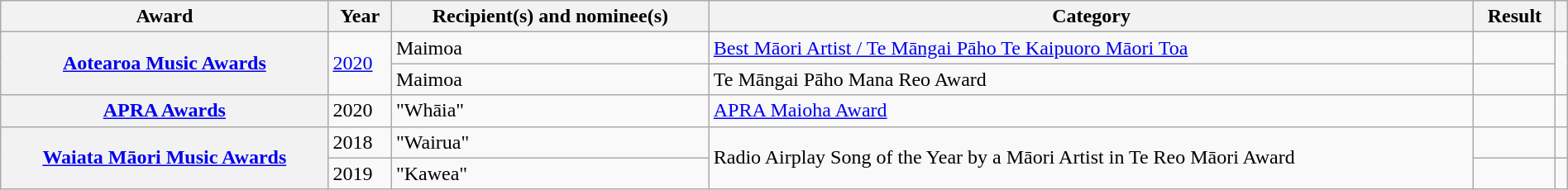<table class="wikitable sortable plainrowheaders" style="width: 100%;">
<tr>
<th scope="col">Award</th>
<th scope="col">Year</th>
<th scope="col">Recipient(s) and nominee(s)</th>
<th scope="col">Category</th>
<th scope="col">Result</th>
<th scope="col" class="unsortable"></th>
</tr>
<tr>
<th scope="row" rowspan=2"><a href='#'>Aotearoa Music Awards</a></th>
<td rowspan="2"><a href='#'>2020</a></td>
<td rowspan="1">Maimoa</td>
<td rowspan="1"><a href='#'>Best Māori Artist / Te Māngai Pāho Te Kaipuoro Māori Toa</a></td>
<td></td>
<td rowspan="2" style="text-align:center;"></td>
</tr>
<tr>
<td>Maimoa</td>
<td>Te Māngai Pāho Mana Reo Award</td>
<td></td>
</tr>
<tr>
<th scope="row" rowspan=1"><a href='#'>APRA Awards</a></th>
<td rowspan="1">2020</td>
<td rowspan="1">"Whāia"</td>
<td rowspan="1"><a href='#'>APRA Maioha Award</a></td>
<td></td>
<td rowspan="1" style="text-align:center;"></td>
</tr>
<tr>
<th scope="row" rowspan=2"><a href='#'>Waiata Māori Music Awards</a></th>
<td rowspan="1">2018</td>
<td rowspan="1">"Wairua"</td>
<td rowspan="2">Radio Airplay Song of the Year by a Māori Artist in Te Reo Māori Award</td>
<td></td>
<td rowspan="1" style="text-align:center;"></td>
</tr>
<tr>
<td rowspan="1">2019</td>
<td rowspan="1">"Kawea"</td>
<td></td>
<td rowspan="1" style="text-align:center;"></td>
</tr>
</table>
